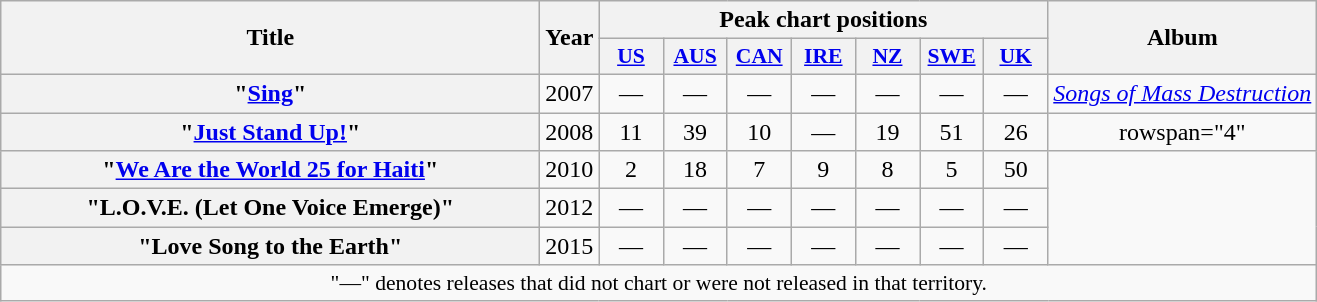<table class="wikitable plainrowheaders" style="text-align:center;" border="1">
<tr>
<th scope="col" rowspan="2" style="width:22em;">Title</th>
<th scope="col" rowspan="2">Year</th>
<th scope="col" colspan="7">Peak chart positions</th>
<th scope="col" rowspan="2">Album</th>
</tr>
<tr>
<th scope="col" style="width:2.5em; font-size:90%;"><a href='#'>US</a><br></th>
<th scope="col" style="width:2.5em; font-size:90%;"><a href='#'>AUS</a><br></th>
<th scope="col" style="width:2.5em; font-size:90%;"><a href='#'>CAN</a><br></th>
<th scope="col" style="width:2.5em; font-size:90%;"><a href='#'>IRE</a><br></th>
<th scope="col" style="width:2.5em; font-size:90%;"><a href='#'>NZ</a><br></th>
<th scope="col" style="width:2.5em; font-size:90%;"><a href='#'>SWE</a><br></th>
<th scope="col" style="width:2.5em; font-size:90%;"><a href='#'>UK</a><br></th>
</tr>
<tr>
<th scope="row">"<a href='#'>Sing</a>" <br> </th>
<td>2007</td>
<td>—</td>
<td>—</td>
<td>—</td>
<td>—</td>
<td>—</td>
<td>—</td>
<td>—</td>
<td><em><a href='#'>Songs of Mass Destruction</a></em></td>
</tr>
<tr>
<th scope="row">"<a href='#'>Just Stand Up!</a>" <br> </th>
<td>2008</td>
<td>11</td>
<td>39</td>
<td>10</td>
<td>—</td>
<td>19</td>
<td>51</td>
<td>26</td>
<td>rowspan="4" </td>
</tr>
<tr>
<th scope="row">"<a href='#'>We Are the World 25 for Haiti</a>" <br> </th>
<td>2010</td>
<td>2</td>
<td>18</td>
<td>7</td>
<td>9</td>
<td>8</td>
<td>5</td>
<td>50</td>
</tr>
<tr>
<th scope="row">"L.O.V.E. (Let One Voice Emerge)" <br> </th>
<td>2012</td>
<td>—</td>
<td>—</td>
<td>—</td>
<td>—</td>
<td>—</td>
<td>—</td>
<td>—</td>
</tr>
<tr>
<th scope="row">"Love Song to the Earth" <br> </th>
<td>2015</td>
<td>—</td>
<td>—</td>
<td>—</td>
<td>—</td>
<td>—</td>
<td>—</td>
<td>—</td>
</tr>
<tr>
<td colspan="15" style="font-size:90%">"—" denotes releases that did not chart or were not released in that territory.</td>
</tr>
</table>
